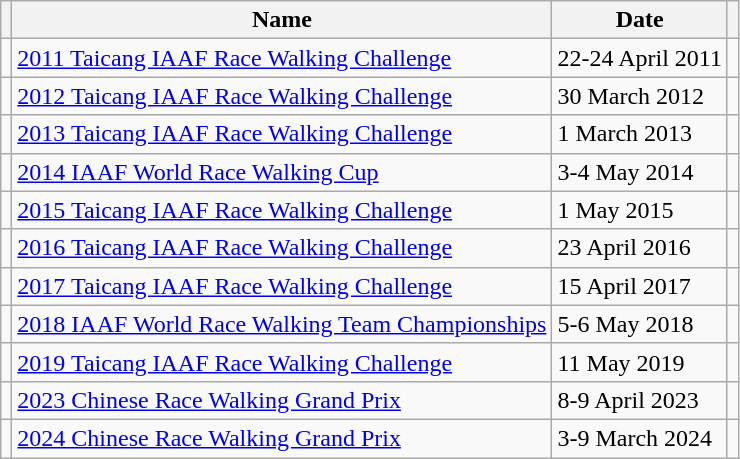<table class="wikitable sortable">
<tr>
<th></th>
<th>Name</th>
<th>Date</th>
<th></th>
</tr>
<tr>
<td></td>
<td><a href='#'>2011 Taicang IAAF Race Walking Challenge</a></td>
<td>22-24 April 2011</td>
<td></td>
</tr>
<tr>
<td></td>
<td><a href='#'>2012 Taicang IAAF Race Walking Challenge</a></td>
<td>30 March 2012</td>
<td></td>
</tr>
<tr>
<td></td>
<td><a href='#'>2013 Taicang IAAF Race Walking Challenge</a></td>
<td>1 March 2013</td>
<td></td>
</tr>
<tr>
<td></td>
<td><a href='#'>2014 IAAF World Race Walking Cup</a></td>
<td>3-4 May 2014</td>
<td></td>
</tr>
<tr>
<td></td>
<td><a href='#'>2015 Taicang IAAF Race Walking Challenge</a></td>
<td>1 May 2015</td>
<td></td>
</tr>
<tr>
<td></td>
<td><a href='#'>2016 Taicang IAAF Race Walking Challenge</a></td>
<td>23 April 2016</td>
<td></td>
</tr>
<tr>
<td></td>
<td><a href='#'>2017 Taicang IAAF Race Walking Challenge</a></td>
<td>15 April 2017</td>
<td></td>
</tr>
<tr>
<td></td>
<td><a href='#'>2018 IAAF World Race Walking Team Championships</a></td>
<td>5-6 May 2018</td>
<td></td>
</tr>
<tr>
<td></td>
<td><a href='#'>2019 Taicang IAAF Race Walking Challenge</a></td>
<td>11 May 2019</td>
<td></td>
</tr>
<tr>
<td></td>
<td><a href='#'>2023 Chinese Race Walking Grand Prix</a></td>
<td>8-9 April 2023</td>
<td></td>
</tr>
<tr>
<td></td>
<td><a href='#'>2024 Chinese Race Walking Grand Prix</a></td>
<td>3-9 March 2024</td>
<td></td>
</tr>
</table>
